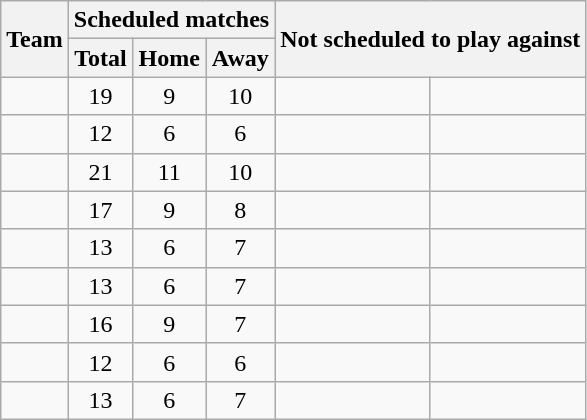<table class="wikitable sortable" style=" margin: 1em 1em 1em 1em; text-align: center">
<tr>
<th rowspan=2>Team</th>
<th colspan=3>Scheduled matches</th>
<th rowspan=2 colspan=2 class=unsortable>Not scheduled to play against</th>
</tr>
<tr>
<th>Total</th>
<th>Home</th>
<th>Away</th>
</tr>
<tr>
<td style="text-align: left;"></td>
<td>19</td>
<td>9</td>
<td>10</td>
<td style="text-align: left;"></td>
<td style="text-align: left;"></td>
</tr>
<tr>
<td style="text-align: left;"></td>
<td>12</td>
<td>6</td>
<td>6</td>
<td style="text-align: left;"></td>
<td style="text-align: left;"></td>
</tr>
<tr>
<td style="text-align: left;"></td>
<td>21</td>
<td>11</td>
<td>10</td>
<td style="text-align: left;"></td>
<td style="text-align: left;"></td>
</tr>
<tr>
<td style="text-align: left;"></td>
<td>17</td>
<td>9</td>
<td>8</td>
<td style="text-align: left;"></td>
<td style="text-align: left;"></td>
</tr>
<tr>
<td style="text-align: left;"></td>
<td>13</td>
<td>6</td>
<td>7</td>
<td style="text-align: left;"></td>
<td style="text-align: left;"></td>
</tr>
<tr>
<td style="text-align: left;"></td>
<td>13</td>
<td>6</td>
<td>7</td>
<td style="text-align: left;"></td>
<td style="text-align: left;"></td>
</tr>
<tr>
<td style="text-align: left;"></td>
<td>16</td>
<td>9</td>
<td>7</td>
<td style="text-align: left;"></td>
<td style="text-align: left;"></td>
</tr>
<tr>
<td style="text-align: left;"></td>
<td>12</td>
<td>6</td>
<td>6</td>
<td style="text-align: left;"></td>
<td style="text-align: left;"></td>
</tr>
<tr>
<td style="text-align: left;"></td>
<td>13</td>
<td>6</td>
<td>7</td>
<td style="text-align: left;"></td>
<td style="text-align: left;"></td>
</tr>
</table>
